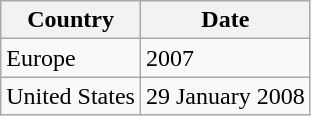<table class="wikitable">
<tr>
<th>Country</th>
<th>Date</th>
</tr>
<tr>
<td>Europe</td>
<td>2007</td>
</tr>
<tr>
<td>United States</td>
<td>29 January 2008</td>
</tr>
</table>
